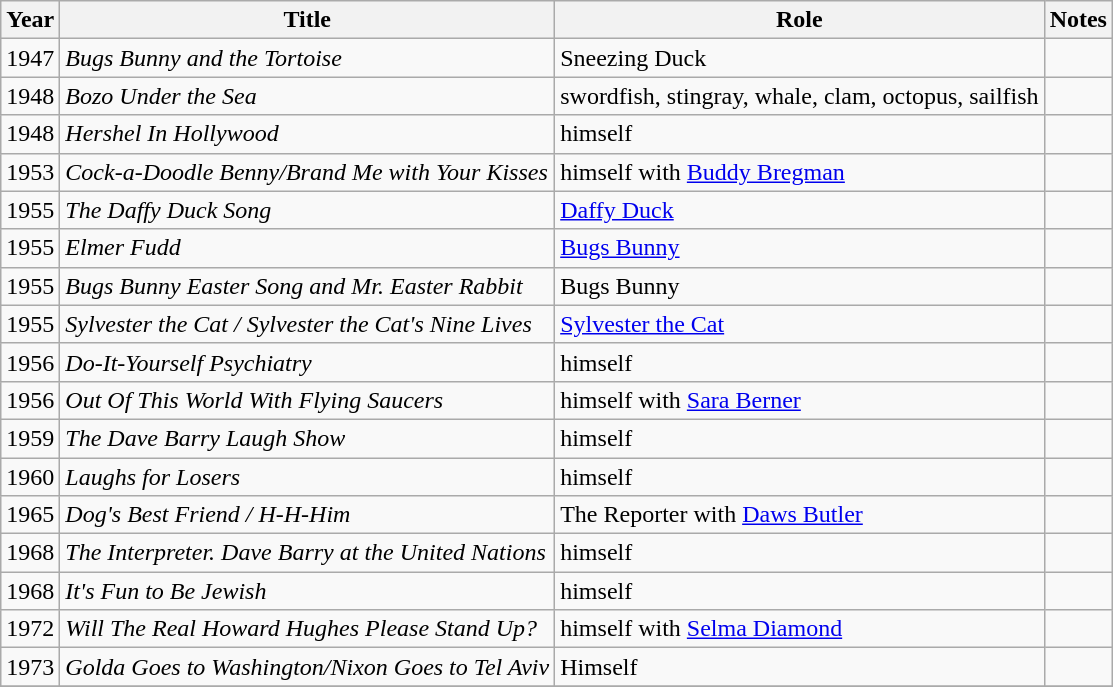<table class="wikitable">
<tr>
<th>Year</th>
<th>Title</th>
<th>Role</th>
<th>Notes</th>
</tr>
<tr>
<td>1947</td>
<td><em>Bugs Bunny and the Tortoise</em></td>
<td>Sneezing Duck</td>
<td></td>
</tr>
<tr>
<td>1948</td>
<td><em>Bozo Under the Sea</em></td>
<td>swordfish, stingray, whale, clam, octopus, sailfish</td>
<td></td>
</tr>
<tr>
<td>1948</td>
<td><em>Hershel In Hollywood</em></td>
<td>himself</td>
<td></td>
</tr>
<tr>
<td>1953</td>
<td><em>Cock-a-Doodle Benny/Brand Me with Your Kisses</em></td>
<td>himself with <a href='#'>Buddy Bregman</a></td>
<td></td>
</tr>
<tr>
<td>1955</td>
<td><em>The Daffy Duck Song</em></td>
<td><a href='#'>Daffy Duck</a></td>
<td></td>
</tr>
<tr>
<td>1955</td>
<td><em>Elmer Fudd</em></td>
<td><a href='#'>Bugs Bunny</a></td>
<td></td>
</tr>
<tr>
<td>1955</td>
<td><em>Bugs Bunny Easter Song and Mr. Easter Rabbit</em></td>
<td>Bugs Bunny</td>
<td></td>
</tr>
<tr>
<td>1955</td>
<td><em>Sylvester the Cat / Sylvester the Cat's Nine Lives</em></td>
<td><a href='#'>Sylvester the Cat</a></td>
<td></td>
</tr>
<tr>
<td>1956</td>
<td><em>Do-It-Yourself Psychiatry</em></td>
<td>himself</td>
<td></td>
</tr>
<tr>
<td>1956</td>
<td><em>Out Of This World With Flying Saucers</em></td>
<td>himself with <a href='#'>Sara Berner</a></td>
<td></td>
</tr>
<tr>
<td>1959</td>
<td><em>The Dave Barry Laugh Show</em></td>
<td>himself</td>
<td></td>
</tr>
<tr>
<td>1960</td>
<td><em>Laughs for Losers</em></td>
<td>himself</td>
<td></td>
</tr>
<tr>
<td>1965</td>
<td><em>Dog's Best Friend / H-H-Him</em></td>
<td>The Reporter with <a href='#'>Daws Butler</a></td>
<td></td>
</tr>
<tr>
<td>1968</td>
<td><em>The Interpreter. Dave Barry at the United Nations</em></td>
<td>himself</td>
<td></td>
</tr>
<tr>
<td>1968</td>
<td><em>It's Fun to Be Jewish</em></td>
<td>himself</td>
<td></td>
</tr>
<tr>
<td>1972</td>
<td><em>Will The Real Howard Hughes Please Stand Up?</em></td>
<td>himself with <a href='#'>Selma Diamond</a></td>
<td></td>
</tr>
<tr>
<td>1973</td>
<td><em>Golda Goes to Washington/Nixon Goes to Tel Aviv</em></td>
<td>Himself</td>
<td></td>
</tr>
<tr>
</tr>
</table>
